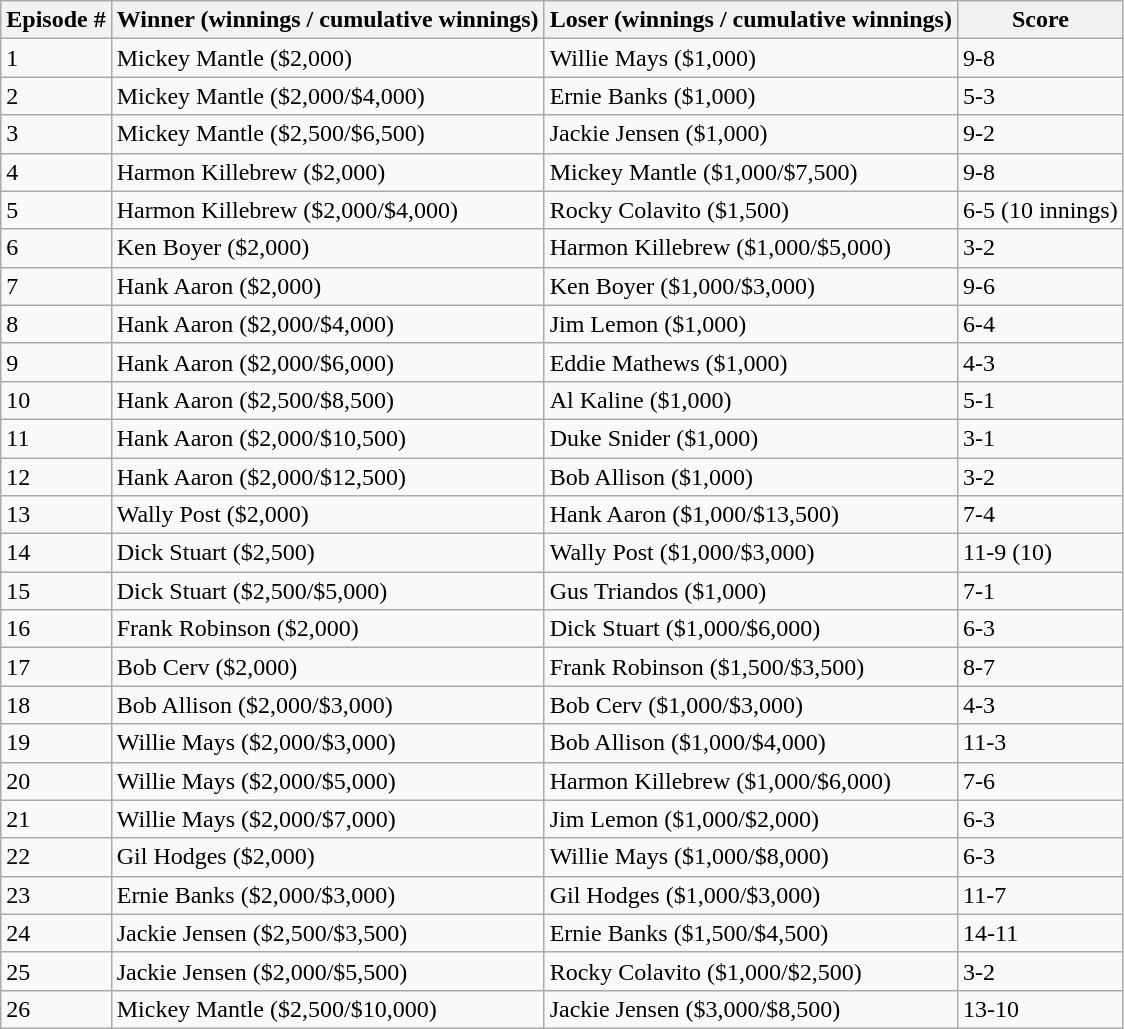<table class="wikitable sortable">
<tr>
<th>Episode #</th>
<th>Winner (winnings / cumulative winnings)</th>
<th>Loser (winnings / cumulative winnings)</th>
<th>Score</th>
</tr>
<tr>
<td>1</td>
<td>Mickey Mantle ($2,000)</td>
<td>Willie Mays ($1,000)</td>
<td>9-8</td>
</tr>
<tr>
<td>2</td>
<td>Mickey Mantle ($2,000/$4,000)</td>
<td>Ernie Banks ($1,000)</td>
<td>5-3</td>
</tr>
<tr>
<td>3</td>
<td>Mickey Mantle ($2,500/$6,500)</td>
<td>Jackie Jensen ($1,000)</td>
<td>9-2</td>
</tr>
<tr>
<td>4</td>
<td>Harmon Killebrew ($2,000)</td>
<td>Mickey Mantle ($1,000/$7,500)</td>
<td>9-8</td>
</tr>
<tr>
<td>5</td>
<td>Harmon Killebrew ($2,000/$4,000)</td>
<td>Rocky Colavito ($1,500)</td>
<td>6-5 (10 innings)</td>
</tr>
<tr>
<td>6</td>
<td>Ken Boyer ($2,000)</td>
<td>Harmon Killebrew ($1,000/$5,000)</td>
<td>3-2</td>
</tr>
<tr>
<td>7</td>
<td>Hank Aaron ($2,000)</td>
<td>Ken Boyer ($1,000/$3,000)</td>
<td>9-6</td>
</tr>
<tr>
<td>8</td>
<td>Hank Aaron ($2,000/$4,000)</td>
<td>Jim Lemon ($1,000)</td>
<td>6-4</td>
</tr>
<tr>
<td>9</td>
<td>Hank Aaron ($2,000/$6,000)</td>
<td>Eddie Mathews ($1,000)</td>
<td>4-3</td>
</tr>
<tr>
<td>10</td>
<td>Hank Aaron ($2,500/$8,500)</td>
<td>Al Kaline ($1,000)</td>
<td>5-1</td>
</tr>
<tr>
<td>11</td>
<td>Hank Aaron ($2,000/$10,500)</td>
<td>Duke Snider ($1,000)</td>
<td>3-1</td>
</tr>
<tr>
<td>12</td>
<td>Hank Aaron ($2,000/$12,500)</td>
<td>Bob Allison ($1,000)</td>
<td>3-2</td>
</tr>
<tr>
<td>13</td>
<td>Wally Post ($2,000)</td>
<td>Hank Aaron ($1,000/$13,500)</td>
<td>7-4</td>
</tr>
<tr>
<td>14</td>
<td>Dick Stuart ($2,500)</td>
<td>Wally Post ($1,000/$3,000)</td>
<td>11-9 (10)</td>
</tr>
<tr>
<td>15</td>
<td>Dick Stuart ($2,500/$5,000)</td>
<td>Gus Triandos ($1,000)</td>
<td>7-1</td>
</tr>
<tr>
<td>16</td>
<td>Frank Robinson ($2,000)</td>
<td>Dick Stuart ($1,000/$6,000)</td>
<td>6-3</td>
</tr>
<tr>
<td>17</td>
<td>Bob Cerv ($2,000)</td>
<td>Frank Robinson ($1,500/$3,500)</td>
<td>8-7</td>
</tr>
<tr>
<td>18</td>
<td>Bob Allison ($2,000/$3,000)</td>
<td>Bob Cerv ($1,000/$3,000)</td>
<td>4-3</td>
</tr>
<tr>
<td>19</td>
<td>Willie Mays ($2,000/$3,000)</td>
<td>Bob Allison ($1,000/$4,000)</td>
<td>11-3</td>
</tr>
<tr>
<td>20</td>
<td>Willie Mays ($2,000/$5,000)</td>
<td>Harmon Killebrew ($1,000/$6,000)</td>
<td>7-6</td>
</tr>
<tr>
<td>21</td>
<td>Willie Mays ($2,000/$7,000)</td>
<td>Jim Lemon ($1,000/$2,000)</td>
<td>6-3</td>
</tr>
<tr>
<td>22</td>
<td>Gil Hodges ($2,000)</td>
<td>Willie Mays ($1,000/$8,000)</td>
<td>6-3</td>
</tr>
<tr>
<td>23</td>
<td>Ernie Banks ($2,000/$3,000)</td>
<td>Gil Hodges ($1,000/$3,000)</td>
<td>11-7</td>
</tr>
<tr>
<td>24</td>
<td>Jackie Jensen ($2,500/$3,500)</td>
<td>Ernie Banks ($1,500/$4,500)</td>
<td>14-11</td>
</tr>
<tr>
<td>25</td>
<td>Jackie Jensen ($2,000/$5,500)</td>
<td>Rocky Colavito ($1,000/$2,500)</td>
<td>3-2</td>
</tr>
<tr>
<td>26</td>
<td>Mickey Mantle ($2,500/$10,000)</td>
<td>Jackie Jensen ($3,000/$8,500)</td>
<td>13-10</td>
</tr>
</table>
